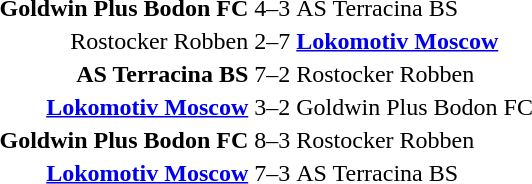<table>
<tr>
<td></td>
<th width=auto></th>
<td></td>
</tr>
<tr>
<td align=right><strong>Goldwin Plus Bodon FC </strong></td>
<td align=center>4–3 </td>
<td align=left> AS Terracina BS</td>
</tr>
<tr>
<td align=right>Rostocker Robben </td>
<td align=center>2–7</td>
<td align=left> <strong><a href='#'>Lokomotiv Moscow</a></strong></td>
</tr>
<tr>
<td align=right><strong>AS Terracina BS</strong> </td>
<td align=center>7–2</td>
<td align=left> Rostocker Robben</td>
</tr>
<tr>
<td align=right><strong><a href='#'>Lokomotiv Moscow</a></strong> </td>
<td align=center>3–2</td>
<td align=left> Goldwin Plus Bodon FC</td>
</tr>
<tr>
<td align=right><strong>Goldwin Plus Bodon FC</strong> </td>
<td align=center>8–3</td>
<td align=left> Rostocker Robben</td>
</tr>
<tr>
<td align=right><strong><a href='#'>Lokomotiv Moscow</a></strong> </td>
<td align=center>7–3</td>
<td align=left> AS Terracina BS</td>
</tr>
</table>
